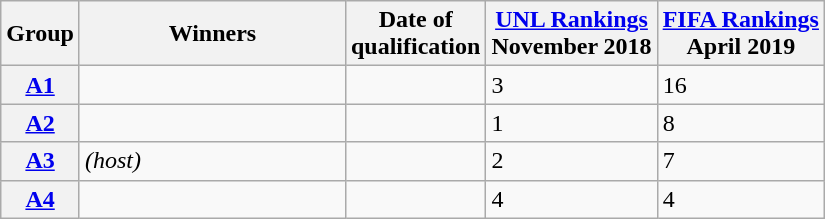<table class="wikitable sortable">
<tr>
<th>Group</th>
<th width="170">Winners</th>
<th>Date of<br>qualification</th>
<th><a href='#'>UNL Rankings</a><br>November 2018</th>
<th><a href='#'>FIFA Rankings</a><br>April 2019</th>
</tr>
<tr>
<th><a href='#'>A1</a></th>
<td></td>
<td></td>
<td>3</td>
<td>16</td>
</tr>
<tr>
<th><a href='#'>A2</a></th>
<td></td>
<td></td>
<td>1</td>
<td>8</td>
</tr>
<tr>
<th><a href='#'>A3</a></th>
<td> <em>(host)</em></td>
<td></td>
<td>2</td>
<td>7</td>
</tr>
<tr>
<th><a href='#'>A4</a></th>
<td></td>
<td></td>
<td>4</td>
<td>4</td>
</tr>
</table>
